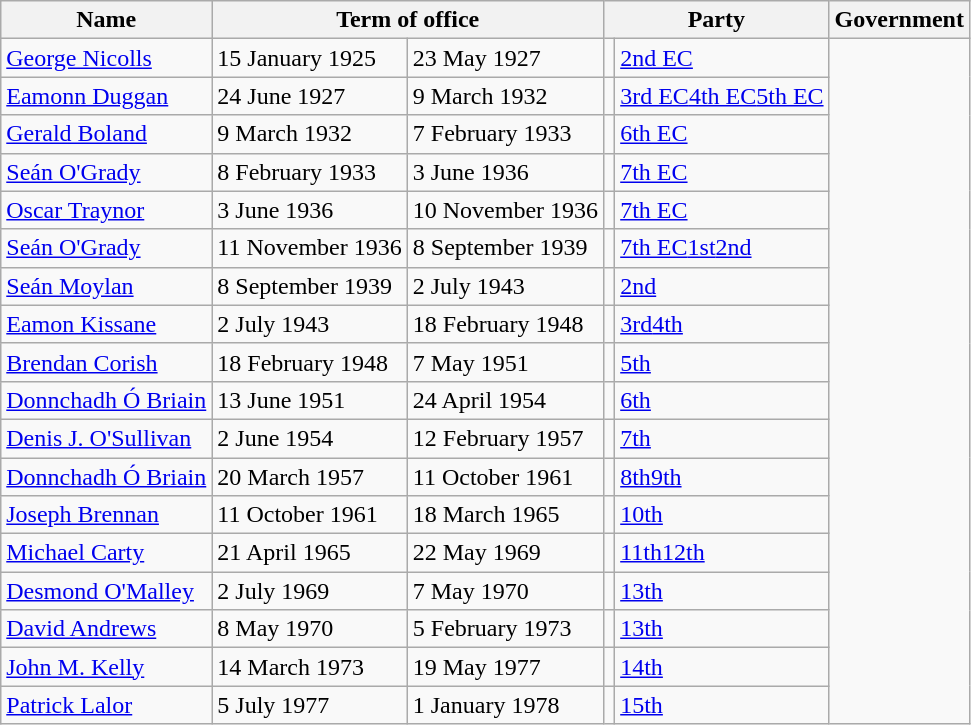<table class="wikitable">
<tr>
<th>Name</th>
<th colspan="2">Term of office</th>
<th colspan="2">Party</th>
<th>Government</th>
</tr>
<tr>
<td><a href='#'>George Nicolls</a></td>
<td>15 January 1925</td>
<td>23 May 1927</td>
<td></td>
<td><a href='#'>2nd EC</a></td>
</tr>
<tr>
<td><a href='#'>Eamonn Duggan</a></td>
<td>24 June 1927</td>
<td>9 March 1932</td>
<td></td>
<td><a href='#'>3rd EC</a><a href='#'>4th EC</a><a href='#'>5th EC</a></td>
</tr>
<tr>
<td><a href='#'>Gerald Boland</a></td>
<td>9 March 1932</td>
<td>7 February 1933</td>
<td></td>
<td><a href='#'>6th EC</a></td>
</tr>
<tr>
<td><a href='#'>Seán O'Grady</a></td>
<td>8 February 1933</td>
<td>3 June 1936</td>
<td></td>
<td><a href='#'>7th EC</a></td>
</tr>
<tr>
<td><a href='#'>Oscar Traynor</a></td>
<td>3 June 1936</td>
<td>10 November 1936</td>
<td></td>
<td><a href='#'>7th EC</a></td>
</tr>
<tr>
<td><a href='#'>Seán O'Grady</a></td>
<td>11 November 1936</td>
<td>8 September 1939</td>
<td></td>
<td><a href='#'>7th EC</a><a href='#'>1st</a><a href='#'>2nd</a></td>
</tr>
<tr>
<td><a href='#'>Seán Moylan</a></td>
<td>8 September 1939</td>
<td>2 July 1943</td>
<td></td>
<td><a href='#'>2nd</a></td>
</tr>
<tr>
<td><a href='#'>Eamon Kissane</a></td>
<td>2 July 1943</td>
<td>18 February 1948</td>
<td></td>
<td><a href='#'>3rd</a><a href='#'>4th</a></td>
</tr>
<tr>
<td><a href='#'>Brendan Corish</a></td>
<td>18 February 1948</td>
<td>7 May 1951</td>
<td></td>
<td><a href='#'>5th</a></td>
</tr>
<tr>
<td><a href='#'>Donnchadh Ó Briain</a></td>
<td>13 June 1951</td>
<td>24 April 1954</td>
<td></td>
<td><a href='#'>6th</a></td>
</tr>
<tr>
<td><a href='#'>Denis J. O'Sullivan</a></td>
<td>2 June 1954</td>
<td>12 February 1957</td>
<td></td>
<td><a href='#'>7th</a></td>
</tr>
<tr>
<td><a href='#'>Donnchadh Ó Briain</a></td>
<td>20 March 1957</td>
<td>11 October 1961</td>
<td></td>
<td><a href='#'>8th</a><a href='#'>9th</a></td>
</tr>
<tr>
<td><a href='#'>Joseph Brennan</a></td>
<td>11 October 1961</td>
<td>18 March 1965</td>
<td></td>
<td><a href='#'>10th</a></td>
</tr>
<tr>
<td><a href='#'>Michael Carty</a></td>
<td>21 April 1965</td>
<td>22 May 1969</td>
<td></td>
<td><a href='#'>11th</a><a href='#'>12th</a></td>
</tr>
<tr>
<td><a href='#'>Desmond O'Malley</a></td>
<td>2 July 1969</td>
<td>7 May 1970</td>
<td></td>
<td><a href='#'>13th</a></td>
</tr>
<tr>
<td><a href='#'>David Andrews</a></td>
<td>8 May 1970</td>
<td>5 February 1973</td>
<td></td>
<td><a href='#'>13th</a></td>
</tr>
<tr>
<td><a href='#'>John M. Kelly</a></td>
<td>14 March 1973</td>
<td>19 May 1977</td>
<td></td>
<td><a href='#'>14th</a></td>
</tr>
<tr>
<td><a href='#'>Patrick Lalor</a></td>
<td>5 July 1977</td>
<td>1 January 1978</td>
<td></td>
<td><a href='#'>15th</a></td>
</tr>
</table>
